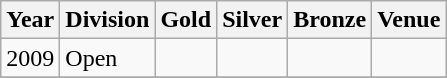<table class="wikitable sortable" style="text-align: left;">
<tr>
<th>Year</th>
<th>Division</th>
<th> Gold</th>
<th> Silver</th>
<th> Bronze</th>
<th>Venue</th>
</tr>
<tr>
<td>2009</td>
<td>Open</td>
<td></td>
<td></td>
<td></td>
<td></td>
</tr>
<tr>
</tr>
</table>
